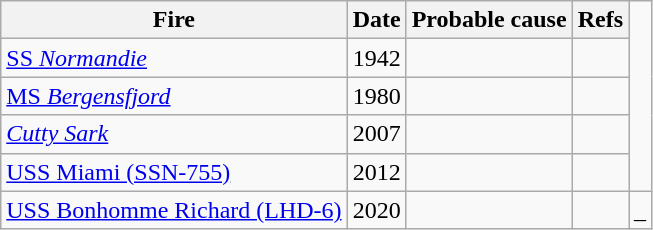<table class="wikitable sortable">
<tr>
<th>Fire</th>
<th>Date</th>
<th>Probable cause</th>
<th>Refs</th>
</tr>
<tr>
<td><a href='#'>SS <em>Normandie</em></a></td>
<td>1942</td>
<td></td>
<td></td>
</tr>
<tr>
<td><a href='#'>MS <em>Bergensfjord</em></a></td>
<td>1980</td>
<td></td>
<td></td>
</tr>
<tr>
<td><a href='#'><em>Cutty Sark</em></a></td>
<td>2007</td>
<td></td>
<td></td>
</tr>
<tr>
<td><a href='#'>USS Miami (SSN-755)</a></td>
<td>2012</td>
<td></td>
<td></td>
</tr>
<tr>
<td><a href='#'>USS Bonhomme Richard (LHD-6)</a></td>
<td>2020</td>
<td></td>
<td></td>
<td>_</td>
</tr>
</table>
